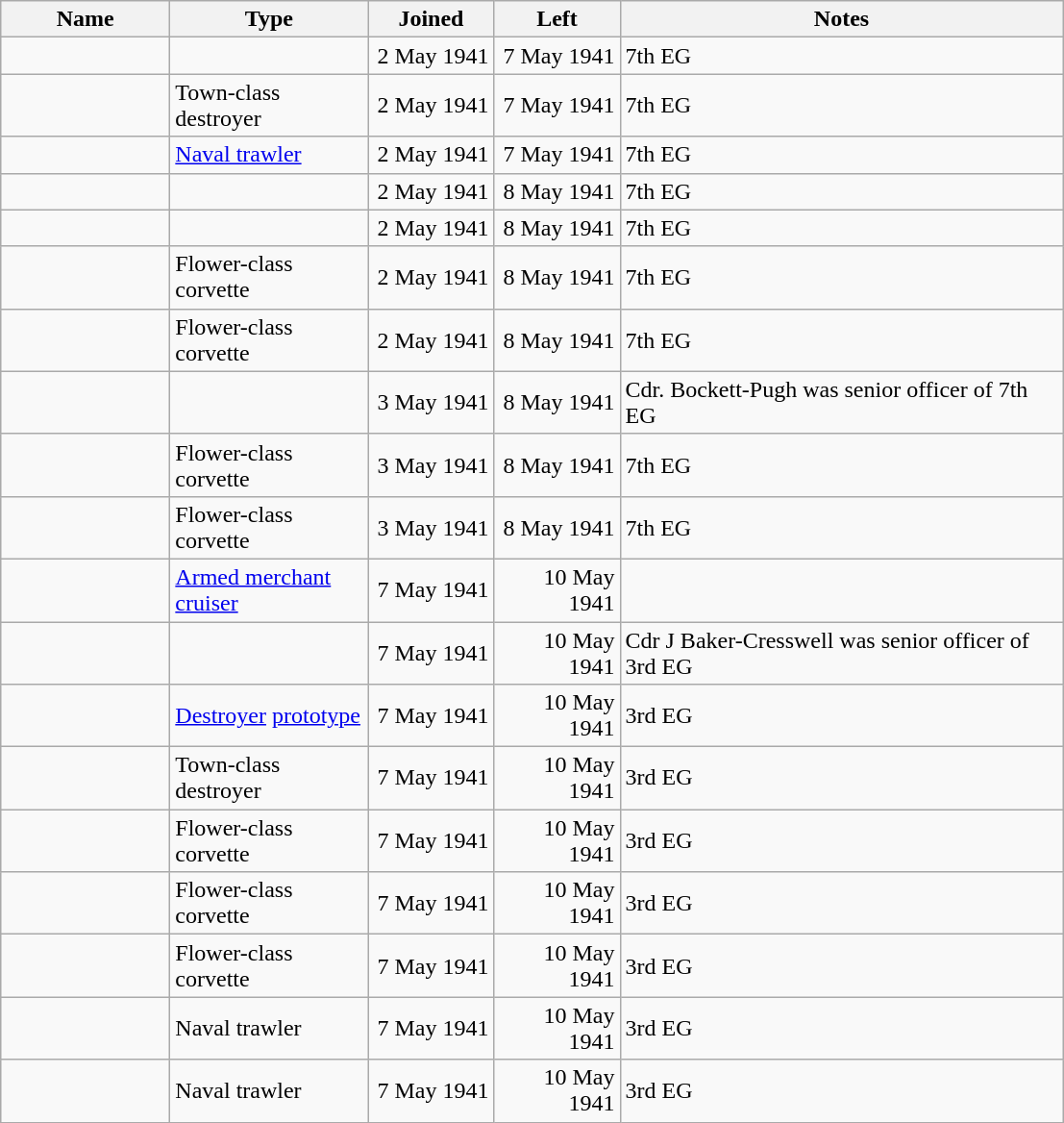<table class="wikitable sortable">
<tr>
<th width="110px">Name</th>
<th width="130px">Type</th>
<th width="80px">Joined</th>
<th width="80px">Left</th>
<th width="300px">Notes</th>
</tr>
<tr>
<td align="left"></td>
<td align="left"></td>
<td align="right">2 May 1941</td>
<td align="right">7 May 1941</td>
<td align="left">7th <abbr>EG</abbr></td>
</tr>
<tr>
<td align="left"></td>
<td align="left">Town-class destroyer</td>
<td align="right">2 May 1941</td>
<td align="right">7 May 1941</td>
<td align="left">7th <abbr>EG</abbr></td>
</tr>
<tr>
<td align="left"></td>
<td align="left"><a href='#'>Naval trawler</a></td>
<td align="right">2 May 1941</td>
<td align="right">7 May 1941</td>
<td align="left">7th <abbr>EG</abbr></td>
</tr>
<tr>
<td align="left"></td>
<td align="left"></td>
<td align="right">2 May 1941</td>
<td align="right">8 May 1941</td>
<td align="left">7th <abbr>EG</abbr></td>
</tr>
<tr>
<td align="left"></td>
<td align="left"></td>
<td align="right">2 May 1941</td>
<td align="right">8 May 1941</td>
<td align="left">7th <abbr>EG</abbr></td>
</tr>
<tr>
<td align="left"></td>
<td align="left">Flower-class corvette</td>
<td align="right">2 May 1941</td>
<td align="right">8 May 1941</td>
<td align="left">7th <abbr>EG</abbr></td>
</tr>
<tr>
<td align="left"></td>
<td align="left">Flower-class corvette</td>
<td align="right">2 May 1941</td>
<td align="right">8 May 1941</td>
<td align="left">7th <abbr>EG</abbr></td>
</tr>
<tr>
<td align="left"></td>
<td align="left"></td>
<td align="right">3 May 1941</td>
<td align="right">8 May 1941</td>
<td align="left">Cdr. Bockett-Pugh was senior officer of 7th <abbr>EG</abbr></td>
</tr>
<tr>
<td align="left"></td>
<td align="left">Flower-class corvette</td>
<td align="right">3 May 1941</td>
<td align="right">8 May 1941</td>
<td align="left">7th <abbr>EG</abbr></td>
</tr>
<tr>
<td align="left"></td>
<td align="left">Flower-class corvette</td>
<td align="right">3 May 1941</td>
<td align="right">8 May 1941</td>
<td align="left">7th <abbr>EG</abbr></td>
</tr>
<tr>
<td align="left"></td>
<td align="left"><a href='#'>Armed merchant cruiser</a></td>
<td align="right">7 May 1941</td>
<td align="right">10 May 1941</td>
<td></td>
</tr>
<tr>
<td align="left"></td>
<td align="left"></td>
<td align="right">7 May 1941</td>
<td align="right">10 May 1941</td>
<td align="left">Cdr J Baker-Cresswell was senior officer of 3rd <abbr>EG</abbr></td>
</tr>
<tr>
<td align="left"></td>
<td align="left"><a href='#'>Destroyer</a> <a href='#'>prototype</a></td>
<td align="right">7 May 1941</td>
<td align="right">10 May 1941</td>
<td align="left">3rd <abbr>EG</abbr></td>
</tr>
<tr>
<td align="left"></td>
<td align="left">Town-class destroyer</td>
<td align="right">7 May 1941</td>
<td align="right">10 May 1941</td>
<td align="left">3rd <abbr>EG</abbr></td>
</tr>
<tr>
<td align="left"></td>
<td align="left">Flower-class corvette</td>
<td align="right">7 May 1941</td>
<td align="right">10 May 1941</td>
<td align="left">3rd <abbr>EG</abbr></td>
</tr>
<tr>
<td align="left"></td>
<td align="left">Flower-class corvette</td>
<td align="right">7 May 1941</td>
<td align="right">10 May 1941</td>
<td align="left">3rd <abbr>EG</abbr></td>
</tr>
<tr>
<td align="left"></td>
<td align="left">Flower-class corvette</td>
<td align="right">7 May 1941</td>
<td align="right">10 May 1941</td>
<td align="left">3rd <abbr>EG</abbr></td>
</tr>
<tr>
<td align="left"></td>
<td align="left">Naval trawler</td>
<td align="right">7 May 1941</td>
<td align="right">10 May 1941</td>
<td align="left">3rd <abbr>EG</abbr></td>
</tr>
<tr>
<td align="left"></td>
<td align="left">Naval trawler</td>
<td align="right">7 May 1941</td>
<td align="right">10 May 1941</td>
<td align="left">3rd <abbr>EG</abbr></td>
</tr>
</table>
